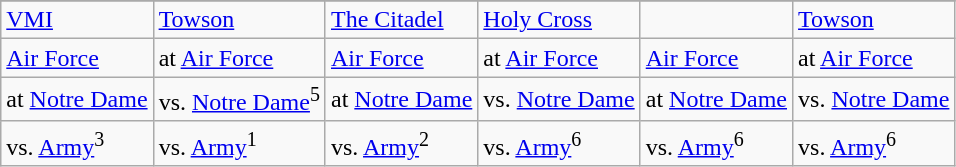<table class="wikitable">
<tr>
</tr>
<tr>
<td><a href='#'>VMI</a></td>
<td><a href='#'>Towson</a></td>
<td><a href='#'>The Citadel</a></td>
<td><a href='#'>Holy Cross</a></td>
<td></td>
<td><a href='#'>Towson</a></td>
</tr>
<tr>
<td><a href='#'>Air Force</a></td>
<td>at <a href='#'>Air Force</a></td>
<td><a href='#'>Air Force</a></td>
<td>at <a href='#'>Air Force</a></td>
<td><a href='#'>Air Force</a></td>
<td>at <a href='#'>Air Force</a></td>
</tr>
<tr>
<td>at <a href='#'>Notre Dame</a></td>
<td>vs. <a href='#'>Notre Dame</a><sup>5</sup></td>
<td>at <a href='#'>Notre Dame</a></td>
<td>vs. <a href='#'>Notre Dame</a></td>
<td>at <a href='#'>Notre Dame</a></td>
<td>vs. <a href='#'>Notre Dame</a></td>
</tr>
<tr>
<td>vs. <a href='#'>Army</a><sup>3</sup></td>
<td>vs. <a href='#'>Army</a><sup>1</sup></td>
<td>vs. <a href='#'>Army</a><sup>2</sup></td>
<td>vs. <a href='#'>Army</a><sup>6</sup></td>
<td>vs. <a href='#'>Army</a><sup>6</sup></td>
<td>vs. <a href='#'>Army</a><sup>6</sup></td>
</tr>
</table>
